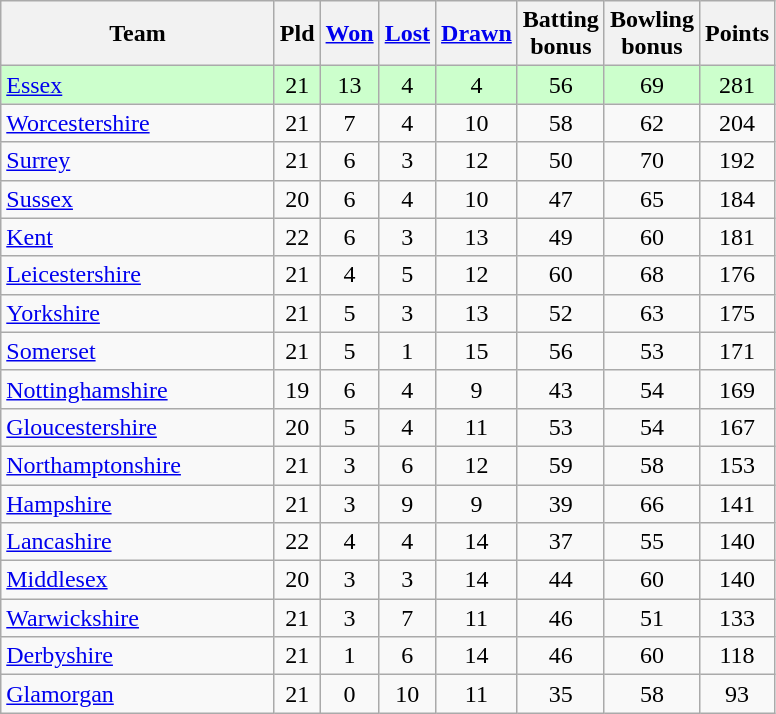<table class="wikitable" style="text-align:center;">
<tr>
<th width=175>Team</th>
<th width=20 abbr="Played">Pld</th>
<th width=20 abbr="Won"><a href='#'>Won</a></th>
<th width=20 abbr="Lost"><a href='#'>Lost</a></th>
<th width=20 abbr="Drawn"><a href='#'>Drawn</a></th>
<th width=20 abbr="Bonus points">Batting bonus</th>
<th width=20 abbr="Bonus points">Bowling bonus</th>
<th width=20 abbr="Points">Points</th>
</tr>
<tr style="background:#ccffcc;">
<td style="text-align:left;"><a href='#'>Essex</a></td>
<td>21</td>
<td>13</td>
<td>4</td>
<td>4</td>
<td>56</td>
<td>69</td>
<td>281</td>
</tr>
<tr>
<td style="text-align:left;"><a href='#'>Worcestershire</a></td>
<td>21</td>
<td>7</td>
<td>4</td>
<td>10</td>
<td>58</td>
<td>62</td>
<td>204</td>
</tr>
<tr>
<td style="text-align:left;"><a href='#'>Surrey</a></td>
<td>21</td>
<td>6</td>
<td>3</td>
<td>12</td>
<td>50</td>
<td>70</td>
<td>192</td>
</tr>
<tr>
<td style="text-align:left;"><a href='#'>Sussex</a></td>
<td>20</td>
<td>6</td>
<td>4</td>
<td>10</td>
<td>47</td>
<td>65</td>
<td>184</td>
</tr>
<tr>
<td style="text-align:left;"><a href='#'>Kent</a></td>
<td>22</td>
<td>6</td>
<td>3</td>
<td>13</td>
<td>49</td>
<td>60</td>
<td>181</td>
</tr>
<tr>
<td style="text-align:left;"><a href='#'>Leicestershire</a></td>
<td>21</td>
<td>4</td>
<td>5</td>
<td>12</td>
<td>60</td>
<td>68</td>
<td>176</td>
</tr>
<tr>
<td style="text-align:left;"><a href='#'>Yorkshire</a></td>
<td>21</td>
<td>5</td>
<td>3</td>
<td>13</td>
<td>52</td>
<td>63</td>
<td>175</td>
</tr>
<tr>
<td style="text-align:left;"><a href='#'>Somerset</a></td>
<td>21</td>
<td>5</td>
<td>1</td>
<td>15</td>
<td>56</td>
<td>53</td>
<td>171</td>
</tr>
<tr>
<td style="text-align:left;"><a href='#'>Nottinghamshire</a></td>
<td>19</td>
<td>6</td>
<td>4</td>
<td>9</td>
<td>43</td>
<td>54</td>
<td>169</td>
</tr>
<tr>
<td style="text-align:left;"><a href='#'>Gloucestershire</a></td>
<td>20</td>
<td>5</td>
<td>4</td>
<td>11</td>
<td>53</td>
<td>54</td>
<td>167</td>
</tr>
<tr>
<td style="text-align:left;"><a href='#'>Northamptonshire</a></td>
<td>21</td>
<td>3</td>
<td>6</td>
<td>12</td>
<td>59</td>
<td>58</td>
<td>153</td>
</tr>
<tr>
<td style="text-align:left;"><a href='#'>Hampshire</a></td>
<td>21</td>
<td>3</td>
<td>9</td>
<td>9</td>
<td>39</td>
<td>66</td>
<td>141</td>
</tr>
<tr>
<td style="text-align:left;"><a href='#'>Lancashire</a></td>
<td>22</td>
<td>4</td>
<td>4</td>
<td>14</td>
<td>37</td>
<td>55</td>
<td>140</td>
</tr>
<tr>
<td style="text-align:left;"><a href='#'>Middlesex</a></td>
<td>20</td>
<td>3</td>
<td>3</td>
<td>14</td>
<td>44</td>
<td>60</td>
<td>140</td>
</tr>
<tr>
<td style="text-align:left;"><a href='#'>Warwickshire</a></td>
<td>21</td>
<td>3</td>
<td>7</td>
<td>11</td>
<td>46</td>
<td>51</td>
<td>133</td>
</tr>
<tr>
<td style="text-align:left;"><a href='#'>Derbyshire</a></td>
<td>21</td>
<td>1</td>
<td>6</td>
<td>14</td>
<td>46</td>
<td>60</td>
<td>118</td>
</tr>
<tr>
<td style="text-align:left;"><a href='#'>Glamorgan</a></td>
<td>21</td>
<td>0</td>
<td>10</td>
<td>11</td>
<td>35</td>
<td>58</td>
<td>93</td>
</tr>
</table>
